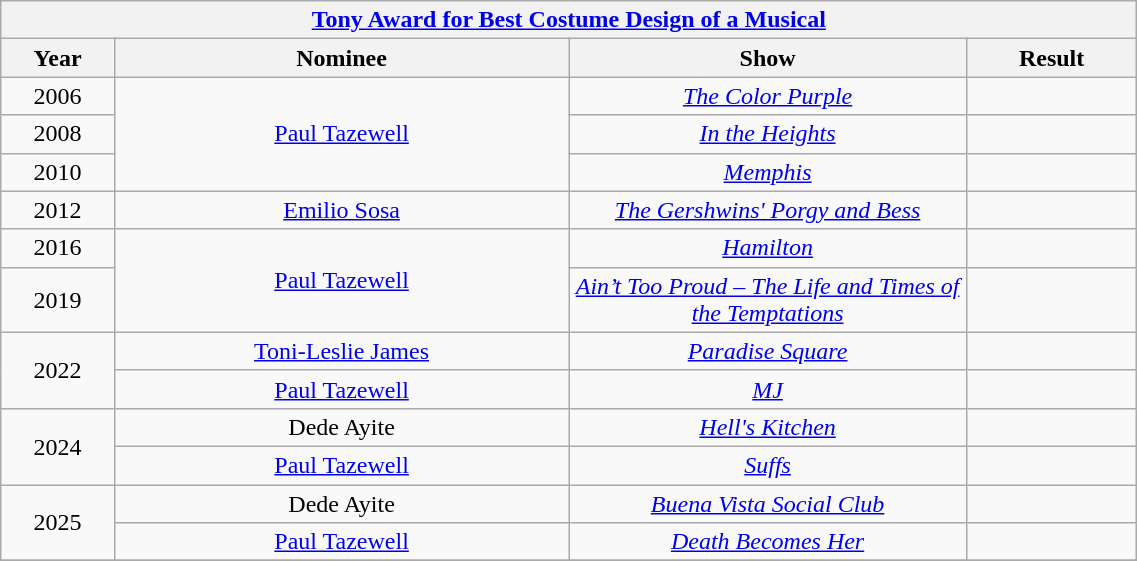<table class="wikitable" width="60%" style="text-align: center">
<tr>
<th colspan="4"><a href='#'>Tony Award for Best Costume Design of a Musical</a></th>
</tr>
<tr>
<th style="width:10%;">Year</th>
<th style="width:40%;">Nominee</th>
<th style="width:35%;">Show</th>
<th style="width:15%;">Result</th>
</tr>
<tr>
<td>2006</td>
<td rowspan="3"><a href='#'>Paul Tazewell</a></td>
<td><em><a href='#'>The Color Purple</a></em></td>
<td></td>
</tr>
<tr>
<td>2008</td>
<td><em><a href='#'>In the Heights</a></em></td>
<td></td>
</tr>
<tr>
<td>2010</td>
<td><em><a href='#'>Memphis</a></em></td>
<td></td>
</tr>
<tr>
<td>2012</td>
<td><a href='#'>Emilio Sosa</a></td>
<td><em><a href='#'>The Gershwins' Porgy and Bess</a></em></td>
<td></td>
</tr>
<tr>
<td>2016</td>
<td rowspan="2"><a href='#'>Paul Tazewell</a></td>
<td><em><a href='#'>Hamilton</a></em></td>
<td></td>
</tr>
<tr>
<td>2019</td>
<td><em><a href='#'>Ain’t Too Proud – The Life and Times of the Temptations</a></em></td>
<td></td>
</tr>
<tr>
<td rowspan="2">2022</td>
<td><a href='#'>Toni-Leslie James</a></td>
<td><em><a href='#'>Paradise Square</a></em></td>
<td></td>
</tr>
<tr>
<td><a href='#'>Paul Tazewell</a></td>
<td><em><a href='#'>MJ</a></em></td>
<td></td>
</tr>
<tr>
<td rowspan="2">2024</td>
<td>Dede Ayite</td>
<td><em><a href='#'>Hell's Kitchen</a></em></td>
<td></td>
</tr>
<tr>
<td><a href='#'>Paul Tazewell</a></td>
<td><em><a href='#'>Suffs</a></em></td>
<td></td>
</tr>
<tr>
<td rowspan="2">2025</td>
<td>Dede Ayite</td>
<td><em><a href='#'>Buena Vista Social Club</a></em></td>
<td></td>
</tr>
<tr>
<td><a href='#'>Paul Tazewell</a></td>
<td><em><a href='#'>Death Becomes Her</a></em></td>
<td></td>
</tr>
<tr>
</tr>
</table>
